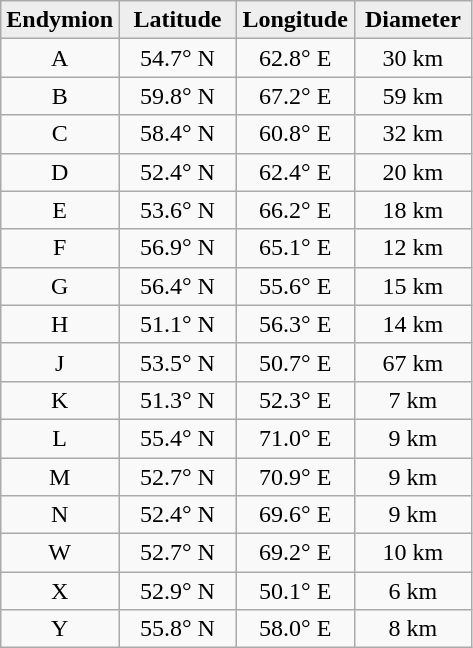<table class="wikitable">
<tr>
<th width="25%" style="background:#eeeeee;">Endymion</th>
<th width="25%" style="background:#eeeeee;">Latitude</th>
<th width="25%" style="background:#eeeeee;">Longitude</th>
<th width="25%" style="background:#eeeeee;">Diameter</th>
</tr>
<tr>
<td align="center">A</td>
<td align="center">54.7° N</td>
<td align="center">62.8° E</td>
<td align="center">30 km</td>
</tr>
<tr>
<td align="center">B</td>
<td align="center">59.8° N</td>
<td align="center">67.2° E</td>
<td align="center">59 km</td>
</tr>
<tr>
<td align="center">C</td>
<td align="center">58.4° N</td>
<td align="center">60.8° E</td>
<td align="center">32 km</td>
</tr>
<tr>
<td align="center">D</td>
<td align="center">52.4° N</td>
<td align="center">62.4° E</td>
<td align="center">20 km</td>
</tr>
<tr>
<td align="center">E</td>
<td align="center">53.6° N</td>
<td align="center">66.2° E</td>
<td align="center">18 km</td>
</tr>
<tr>
<td align="center">F</td>
<td align="center">56.9° N</td>
<td align="center">65.1° E</td>
<td align="center">12 km</td>
</tr>
<tr>
<td align="center">G</td>
<td align="center">56.4° N</td>
<td align="center">55.6° E</td>
<td align="center">15 km</td>
</tr>
<tr>
<td align="center">H</td>
<td align="center">51.1° N</td>
<td align="center">56.3° E</td>
<td align="center">14 km</td>
</tr>
<tr>
<td align="center">J</td>
<td align="center">53.5° N</td>
<td align="center">50.7° E</td>
<td align="center">67 km</td>
</tr>
<tr>
<td align="center">K</td>
<td align="center">51.3° N</td>
<td align="center">52.3° E</td>
<td align="center">7 km</td>
</tr>
<tr>
<td align="center">L</td>
<td align="center">55.4° N</td>
<td align="center">71.0° E</td>
<td align="center">9 km</td>
</tr>
<tr>
<td align="center">M</td>
<td align="center">52.7° N</td>
<td align="center">70.9° E</td>
<td align="center">9 km</td>
</tr>
<tr>
<td align="center">N</td>
<td align="center">52.4° N</td>
<td align="center">69.6° E</td>
<td align="center">9 km</td>
</tr>
<tr>
<td align="center">W</td>
<td align="center">52.7° N</td>
<td align="center">69.2° E</td>
<td align="center">10 km</td>
</tr>
<tr>
<td align="center">X</td>
<td align="center">52.9° N</td>
<td align="center">50.1° E</td>
<td align="center">6 km</td>
</tr>
<tr>
<td align="center">Y</td>
<td align="center">55.8° N</td>
<td align="center">58.0° E</td>
<td align="center">8 km</td>
</tr>
</table>
